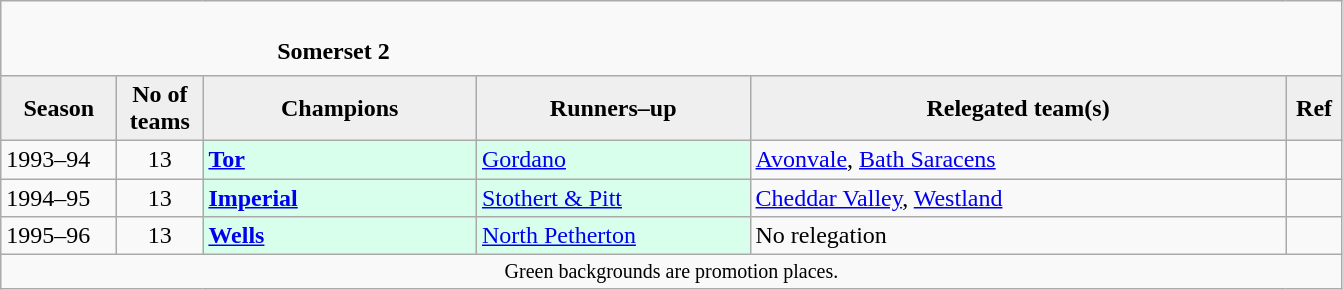<table class="wikitable" style="text-align: left;">
<tr>
<td colspan="11" cellpadding="0" cellspacing="0"><br><table border="0" style="width:100%;" cellpadding="0" cellspacing="0">
<tr>
<td style="width:20%; border:0;"></td>
<td style="border:0;"><strong>Somerset 2</strong></td>
<td style="width:20%; border:0;"></td>
</tr>
</table>
</td>
</tr>
<tr>
<th style="background:#efefef; width:70px;">Season</th>
<th style="background:#efefef; width:50px;">No of teams</th>
<th style="background:#efefef; width:175px;">Champions</th>
<th style="background:#efefef; width:175px;">Runners–up</th>
<th style="background:#efefef; width:350px;">Relegated team(s)</th>
<th style="background:#efefef; width:30px;">Ref</th>
</tr>
<tr align=left>
<td>1993–94</td>
<td style="text-align: center;">13</td>
<td style="background:#d8ffeb;"><strong><a href='#'>Tor</a></strong></td>
<td style="background:#d8ffeb;"><a href='#'>Gordano</a></td>
<td><a href='#'>Avonvale</a>, <a href='#'>Bath Saracens</a></td>
<td></td>
</tr>
<tr>
<td>1994–95</td>
<td style="text-align: center;">13</td>
<td style="background:#d8ffeb;"><strong><a href='#'>Imperial</a></strong></td>
<td style="background:#d8ffeb;"><a href='#'>Stothert & Pitt</a></td>
<td><a href='#'>Cheddar Valley</a>, <a href='#'>Westland</a></td>
<td></td>
</tr>
<tr>
<td>1995–96</td>
<td style="text-align: center;">13</td>
<td style="background:#d8ffeb;"><strong><a href='#'>Wells</a></strong></td>
<td style="background:#d8ffeb;"><a href='#'>North Petherton</a></td>
<td>No relegation</td>
<td></td>
</tr>
<tr>
<td colspan="15"  style="border:0; font-size:smaller; text-align:center;">Green backgrounds are promotion places.</td>
</tr>
</table>
